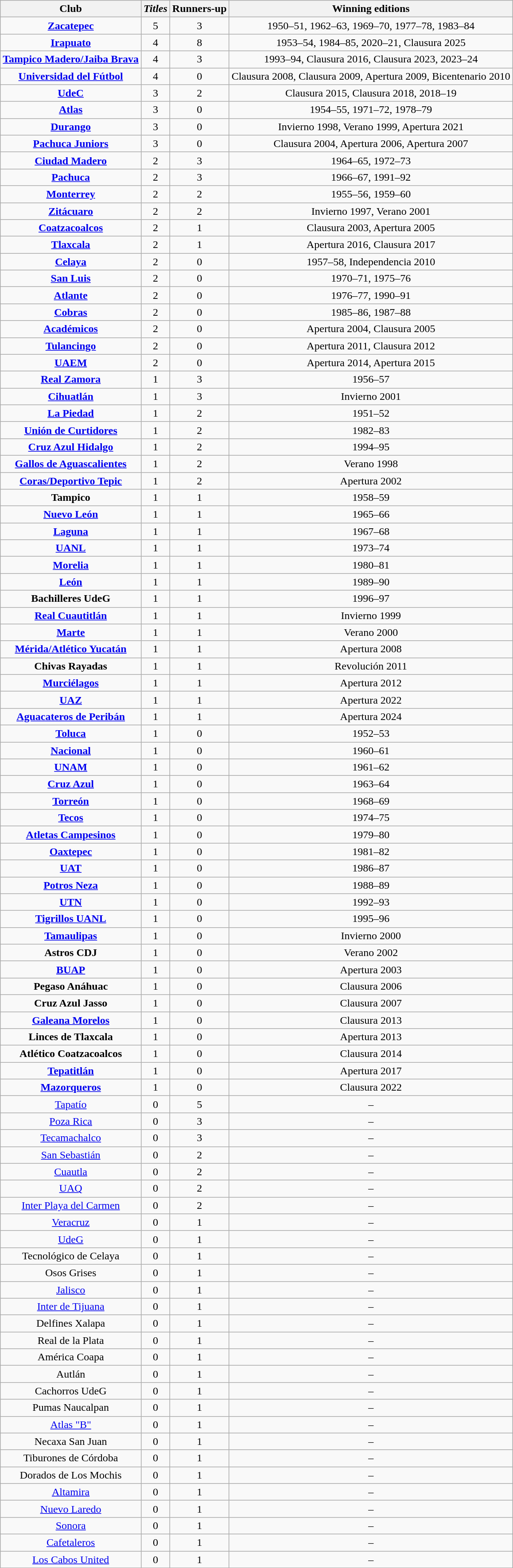<table class="wikitable" style="text-align: center;">
<tr>
<th>Club</th>
<th><em>Titles</em></th>
<th>Runners-up</th>
<th>Winning editions</th>
</tr>
<tr>
<td><strong><a href='#'>Zacatepec</a></strong></td>
<td>5</td>
<td>3</td>
<td>1950–51, 1962–63, 1969–70, 1977–78, 1983–84</td>
</tr>
<tr>
<td><strong><a href='#'>Irapuato</a></strong></td>
<td>4</td>
<td>8</td>
<td>1953–54, 1984–85, 2020–21, Clausura 2025</td>
</tr>
<tr>
<td><strong><a href='#'>Tampico Madero/Jaiba Brava</a></strong></td>
<td>4</td>
<td>3</td>
<td>1993–94, Clausura 2016, Clausura 2023, 2023–24</td>
</tr>
<tr>
<td><strong><a href='#'>Universidad del Fútbol</a></strong></td>
<td>4</td>
<td>0</td>
<td>Clausura 2008, Clausura 2009, Apertura 2009, Bicentenario 2010</td>
</tr>
<tr>
<td><strong><a href='#'>UdeC</a></strong></td>
<td>3</td>
<td>2</td>
<td>Clausura 2015, Clausura 2018, 2018–19</td>
</tr>
<tr>
<td><strong><a href='#'>Atlas</a></strong></td>
<td>3</td>
<td>0</td>
<td>1954–55, 1971–72, 1978–79</td>
</tr>
<tr>
<td><strong><a href='#'>Durango</a></strong></td>
<td>3</td>
<td>0</td>
<td>Invierno 1998, Verano 1999, Apertura 2021</td>
</tr>
<tr>
<td><strong><a href='#'>Pachuca Juniors</a></strong></td>
<td>3</td>
<td>0</td>
<td>Clausura 2004, Apertura 2006, Apertura 2007</td>
</tr>
<tr>
<td><strong><a href='#'>Ciudad Madero</a></strong></td>
<td>2</td>
<td>3</td>
<td>1964–65, 1972–73</td>
</tr>
<tr>
<td><strong><a href='#'>Pachuca</a></strong></td>
<td>2</td>
<td>3</td>
<td>1966–67, 1991–92</td>
</tr>
<tr>
<td><strong><a href='#'>Monterrey</a></strong></td>
<td>2</td>
<td>2</td>
<td>1955–56, 1959–60</td>
</tr>
<tr>
<td><strong><a href='#'>Zitácuaro</a></strong></td>
<td>2</td>
<td>2</td>
<td>Invierno 1997, Verano 2001</td>
</tr>
<tr>
<td><strong><a href='#'>Coatzacoalcos</a></strong></td>
<td>2</td>
<td>1</td>
<td>Clausura 2003, Apertura 2005</td>
</tr>
<tr>
<td><strong><a href='#'>Tlaxcala</a></strong></td>
<td>2</td>
<td>1</td>
<td>Apertura 2016, Clausura 2017</td>
</tr>
<tr>
<td><strong><a href='#'>Celaya</a></strong></td>
<td>2</td>
<td>0</td>
<td>1957–58, Independencia 2010</td>
</tr>
<tr>
<td><strong><a href='#'>San Luis</a></strong></td>
<td>2</td>
<td>0</td>
<td>1970–71, 1975–76</td>
</tr>
<tr>
<td><strong><a href='#'>Atlante</a></strong></td>
<td>2</td>
<td>0</td>
<td>1976–77, 1990–91</td>
</tr>
<tr>
<td><strong><a href='#'>Cobras</a></strong></td>
<td>2</td>
<td>0</td>
<td>1985–86, 1987–88</td>
</tr>
<tr>
<td><strong><a href='#'>Académicos</a></strong></td>
<td>2</td>
<td>0</td>
<td>Apertura 2004, Clausura 2005</td>
</tr>
<tr>
<td><strong><a href='#'>Tulancingo</a></strong></td>
<td>2</td>
<td>0</td>
<td>Apertura 2011, Clausura 2012</td>
</tr>
<tr>
<td><strong><a href='#'>UAEM</a></strong></td>
<td>2</td>
<td>0</td>
<td>Apertura 2014, Apertura 2015</td>
</tr>
<tr>
<td><strong><a href='#'>Real Zamora</a></strong></td>
<td>1</td>
<td>3</td>
<td>1956–57</td>
</tr>
<tr>
<td><strong><a href='#'>Cihuatlán</a></strong></td>
<td>1</td>
<td>3</td>
<td>Invierno 2001</td>
</tr>
<tr>
<td><strong><a href='#'>La Piedad</a></strong></td>
<td>1</td>
<td>2</td>
<td>1951–52</td>
</tr>
<tr>
<td><strong><a href='#'>Unión de Curtidores</a></strong></td>
<td>1</td>
<td>2</td>
<td>1982–83</td>
</tr>
<tr>
<td><strong><a href='#'>Cruz Azul Hidalgo</a></strong></td>
<td>1</td>
<td>2</td>
<td>1994–95</td>
</tr>
<tr>
<td><strong><a href='#'>Gallos de Aguascalientes</a></strong></td>
<td>1</td>
<td>2</td>
<td>Verano 1998</td>
</tr>
<tr>
<td><strong><a href='#'>Coras/Deportivo Tepic</a></strong></td>
<td>1</td>
<td>2</td>
<td>Apertura 2002</td>
</tr>
<tr>
<td><strong>Tampico</strong></td>
<td>1</td>
<td>1</td>
<td>1958–59</td>
</tr>
<tr>
<td><strong><a href='#'>Nuevo León</a></strong></td>
<td>1</td>
<td>1</td>
<td>1965–66</td>
</tr>
<tr>
<td><strong><a href='#'>Laguna</a></strong></td>
<td>1</td>
<td>1</td>
<td>1967–68</td>
</tr>
<tr>
<td><strong><a href='#'>UANL</a></strong></td>
<td>1</td>
<td>1</td>
<td>1973–74</td>
</tr>
<tr>
<td><strong><a href='#'>Morelia</a></strong></td>
<td>1</td>
<td>1</td>
<td>1980–81</td>
</tr>
<tr>
<td><strong><a href='#'>León</a></strong></td>
<td>1</td>
<td>1</td>
<td>1989–90</td>
</tr>
<tr>
<td><strong>Bachilleres UdeG</strong></td>
<td>1</td>
<td>1</td>
<td>1996–97</td>
</tr>
<tr>
<td><strong><a href='#'>Real Cuautitlán</a></strong></td>
<td>1</td>
<td>1</td>
<td>Invierno 1999</td>
</tr>
<tr>
<td><strong><a href='#'>Marte</a></strong></td>
<td>1</td>
<td>1</td>
<td>Verano 2000</td>
</tr>
<tr>
<td><strong><a href='#'>Mérida/Atlético Yucatán</a></strong></td>
<td>1</td>
<td>1</td>
<td>Apertura 2008</td>
</tr>
<tr>
<td><strong>Chivas Rayadas</strong></td>
<td>1</td>
<td>1</td>
<td>Revolución 2011</td>
</tr>
<tr>
<td><strong><a href='#'>Murciélagos</a></strong></td>
<td>1</td>
<td>1</td>
<td>Apertura 2012</td>
</tr>
<tr>
<td><strong><a href='#'>UAZ</a></strong></td>
<td>1</td>
<td>1</td>
<td>Apertura 2022</td>
</tr>
<tr>
<td><strong><a href='#'>Aguacateros de Peribán</a></strong></td>
<td>1</td>
<td>1</td>
<td>Apertura 2024</td>
</tr>
<tr>
<td><strong><a href='#'>Toluca</a></strong></td>
<td>1</td>
<td>0</td>
<td>1952–53</td>
</tr>
<tr>
<td><strong><a href='#'>Nacional</a></strong></td>
<td>1</td>
<td>0</td>
<td>1960–61</td>
</tr>
<tr>
<td><strong><a href='#'>UNAM</a></strong></td>
<td>1</td>
<td>0</td>
<td>1961–62</td>
</tr>
<tr>
<td><strong><a href='#'>Cruz Azul</a></strong></td>
<td>1</td>
<td>0</td>
<td>1963–64</td>
</tr>
<tr>
<td><strong><a href='#'>Torreón</a></strong></td>
<td>1</td>
<td>0</td>
<td>1968–69</td>
</tr>
<tr>
<td><strong><a href='#'>Tecos</a></strong></td>
<td>1</td>
<td>0</td>
<td>1974–75</td>
</tr>
<tr>
<td><strong><a href='#'>Atletas Campesinos</a></strong></td>
<td>1</td>
<td>0</td>
<td>1979–80</td>
</tr>
<tr>
<td><strong><a href='#'>Oaxtepec</a></strong></td>
<td>1</td>
<td>0</td>
<td>1981–82</td>
</tr>
<tr>
<td><strong><a href='#'>UAT</a></strong></td>
<td>1</td>
<td>0</td>
<td>1986–87</td>
</tr>
<tr>
<td><strong><a href='#'>Potros Neza</a></strong></td>
<td>1</td>
<td>0</td>
<td>1988–89</td>
</tr>
<tr>
<td><strong><a href='#'>UTN</a></strong></td>
<td>1</td>
<td>0</td>
<td>1992–93</td>
</tr>
<tr>
<td><strong><a href='#'>Tigrillos UANL</a></strong></td>
<td>1</td>
<td>0</td>
<td>1995–96</td>
</tr>
<tr>
<td><strong><a href='#'>Tamaulipas</a></strong></td>
<td>1</td>
<td>0</td>
<td>Invierno 2000</td>
</tr>
<tr>
<td><strong>Astros CDJ</strong></td>
<td>1</td>
<td>0</td>
<td>Verano 2002</td>
</tr>
<tr>
<td><strong><a href='#'>BUAP</a></strong></td>
<td>1</td>
<td>0</td>
<td>Apertura 2003</td>
</tr>
<tr>
<td><strong>Pegaso Anáhuac</strong></td>
<td>1</td>
<td>0</td>
<td>Clausura 2006</td>
</tr>
<tr>
<td><strong>Cruz Azul Jasso</strong></td>
<td>1</td>
<td>0</td>
<td>Clausura 2007</td>
</tr>
<tr>
<td><strong><a href='#'>Galeana Morelos</a></strong></td>
<td>1</td>
<td>0</td>
<td>Clausura 2013</td>
</tr>
<tr>
<td><strong>Linces de Tlaxcala</strong></td>
<td>1</td>
<td>0</td>
<td>Apertura 2013</td>
</tr>
<tr>
<td><strong>Atlético Coatzacoalcos</strong></td>
<td>1</td>
<td>0</td>
<td>Clausura 2014</td>
</tr>
<tr>
<td><strong><a href='#'>Tepatitlán</a></strong></td>
<td>1</td>
<td>0</td>
<td>Apertura 2017</td>
</tr>
<tr>
<td><strong><a href='#'>Mazorqueros</a></strong></td>
<td>1</td>
<td>0</td>
<td>Clausura 2022</td>
</tr>
<tr>
<td><a href='#'>Tapatío</a></td>
<td>0</td>
<td>5</td>
<td>–</td>
</tr>
<tr>
<td><a href='#'>Poza Rica</a></td>
<td>0</td>
<td>3</td>
<td>–</td>
</tr>
<tr>
<td><a href='#'>Tecamachalco</a></td>
<td>0</td>
<td>3</td>
<td>–</td>
</tr>
<tr>
<td><a href='#'>San Sebastián</a></td>
<td>0</td>
<td>2</td>
<td>–</td>
</tr>
<tr>
<td><a href='#'>Cuautla</a></td>
<td>0</td>
<td>2</td>
<td>–</td>
</tr>
<tr>
<td><a href='#'>UAQ</a></td>
<td>0</td>
<td>2</td>
<td>–</td>
</tr>
<tr>
<td><a href='#'>Inter Playa del Carmen</a></td>
<td>0</td>
<td>2</td>
<td>–</td>
</tr>
<tr>
<td><a href='#'>Veracruz</a></td>
<td>0</td>
<td>1</td>
<td>–</td>
</tr>
<tr>
<td><a href='#'>UdeG</a></td>
<td>0</td>
<td>1</td>
<td>–</td>
</tr>
<tr>
<td>Tecnológico de Celaya</td>
<td>0</td>
<td>1</td>
<td>–</td>
</tr>
<tr>
<td>Osos Grises</td>
<td>0</td>
<td>1</td>
<td>–</td>
</tr>
<tr>
<td><a href='#'>Jalisco</a></td>
<td>0</td>
<td>1</td>
<td>–</td>
</tr>
<tr>
<td><a href='#'>Inter de Tijuana</a></td>
<td>0</td>
<td>1</td>
<td>–</td>
</tr>
<tr>
<td>Delfines Xalapa</td>
<td>0</td>
<td>1</td>
<td>–</td>
</tr>
<tr>
<td>Real de la Plata</td>
<td>0</td>
<td>1</td>
<td>–</td>
</tr>
<tr>
<td>América Coapa</td>
<td>0</td>
<td>1</td>
<td>–</td>
</tr>
<tr>
<td>Autlán</td>
<td>0</td>
<td>1</td>
<td>–</td>
</tr>
<tr>
<td>Cachorros UdeG</td>
<td>0</td>
<td>1</td>
<td>–</td>
</tr>
<tr>
<td>Pumas Naucalpan</td>
<td>0</td>
<td>1</td>
<td>–</td>
</tr>
<tr>
<td><a href='#'>Atlas "B"</a></td>
<td>0</td>
<td>1</td>
<td>–</td>
</tr>
<tr>
<td>Necaxa San Juan</td>
<td>0</td>
<td>1</td>
<td>–</td>
</tr>
<tr>
<td>Tiburones de Córdoba</td>
<td>0</td>
<td>1</td>
<td>–</td>
</tr>
<tr>
<td>Dorados de Los Mochis</td>
<td>0</td>
<td>1</td>
<td>–</td>
</tr>
<tr>
<td><a href='#'>Altamira</a></td>
<td>0</td>
<td>1</td>
<td>–</td>
</tr>
<tr>
<td><a href='#'>Nuevo Laredo</a></td>
<td>0</td>
<td>1</td>
<td>–</td>
</tr>
<tr>
<td><a href='#'>Sonora</a></td>
<td>0</td>
<td>1</td>
<td>–</td>
</tr>
<tr>
<td><a href='#'>Cafetaleros</a></td>
<td>0</td>
<td>1</td>
<td>–</td>
</tr>
<tr>
<td><a href='#'>Los Cabos United</a></td>
<td>0</td>
<td>1</td>
<td>–</td>
</tr>
</table>
